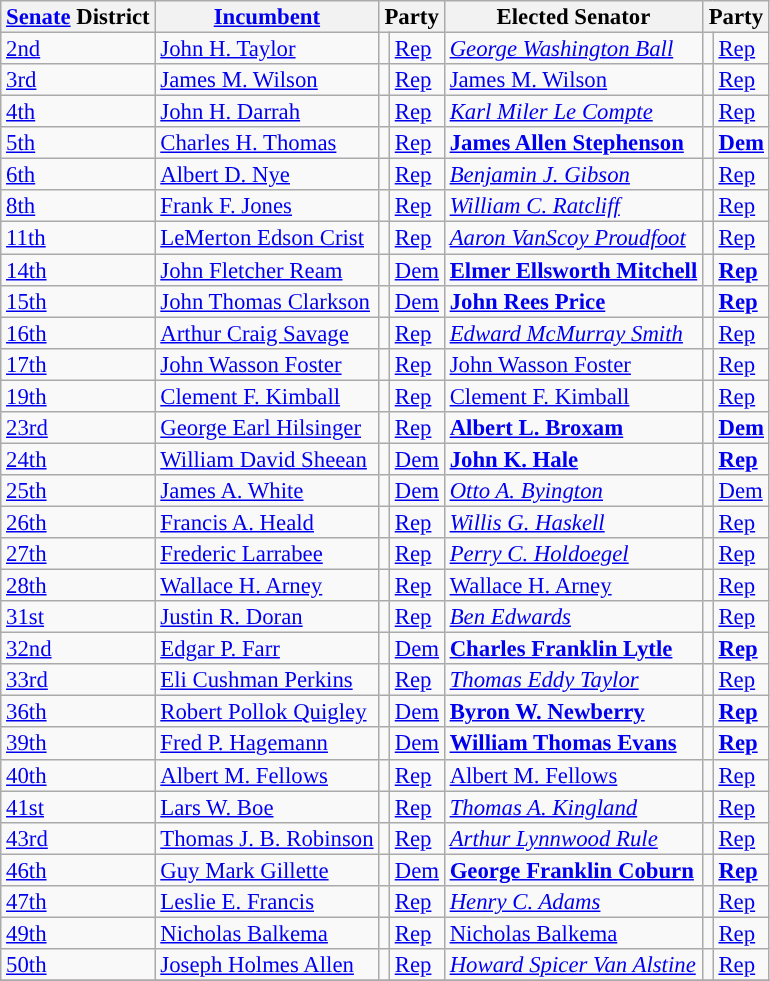<table class="sortable wikitable" style="font-size:95%;line-height:14px;">
<tr>
<th class="sortable"><a href='#'>Senate</a> District</th>
<th class="unsortable"><a href='#'>Incumbent</a></th>
<th colspan="2">Party</th>
<th class="unsortable">Elected Senator</th>
<th colspan="2">Party</th>
</tr>
<tr>
<td><a href='#'>2nd</a></td>
<td><a href='#'>John H. Taylor</a></td>
<td style="background:"></td>
<td><a href='#'>Rep</a></td>
<td><em><a href='#'>George Washington Ball</a></em></td>
<td style="background:"></td>
<td><a href='#'>Rep</a></td>
</tr>
<tr>
<td><a href='#'>3rd</a></td>
<td><a href='#'>James M. Wilson</a></td>
<td style="background:"></td>
<td><a href='#'>Rep</a></td>
<td><a href='#'>James M. Wilson</a></td>
<td style="background:"></td>
<td><a href='#'>Rep</a></td>
</tr>
<tr>
<td><a href='#'>4th</a></td>
<td><a href='#'>John H. Darrah</a></td>
<td style="background:"></td>
<td><a href='#'>Rep</a></td>
<td><em><a href='#'>Karl Miler Le Compte</a></em></td>
<td style="background:"></td>
<td><a href='#'>Rep</a></td>
</tr>
<tr>
<td><a href='#'>5th</a></td>
<td><a href='#'>Charles H. Thomas</a></td>
<td style="background:"></td>
<td><a href='#'>Rep</a></td>
<td><strong><a href='#'>James Allen Stephenson</a></strong></td>
<td style="background:"></td>
<td><strong><a href='#'>Dem</a></strong></td>
</tr>
<tr>
<td><a href='#'>6th</a></td>
<td><a href='#'>Albert D. Nye</a></td>
<td style="background:"></td>
<td><a href='#'>Rep</a></td>
<td><em><a href='#'>Benjamin J. Gibson</a></em></td>
<td style="background:"></td>
<td><a href='#'>Rep</a></td>
</tr>
<tr>
<td><a href='#'>8th</a></td>
<td><a href='#'>Frank F. Jones</a></td>
<td style="background:"></td>
<td><a href='#'>Rep</a></td>
<td><em><a href='#'>William C. Ratcliff</a></em></td>
<td style="background:"></td>
<td><a href='#'>Rep</a></td>
</tr>
<tr>
<td><a href='#'>11th</a></td>
<td><a href='#'>LeMerton Edson Crist</a></td>
<td style="background:"></td>
<td><a href='#'>Rep</a></td>
<td><em><a href='#'>Aaron VanScoy Proudfoot</a></em></td>
<td style="background:"></td>
<td><a href='#'>Rep</a></td>
</tr>
<tr>
<td><a href='#'>14th</a></td>
<td><a href='#'>John Fletcher Ream</a></td>
<td style="background:"></td>
<td><a href='#'>Dem</a></td>
<td><strong><a href='#'>Elmer Ellsworth Mitchell</a></strong></td>
<td style="background:"></td>
<td><strong><a href='#'>Rep</a></strong></td>
</tr>
<tr>
<td><a href='#'>15th</a></td>
<td><a href='#'>John Thomas Clarkson</a></td>
<td style="background:"></td>
<td><a href='#'>Dem</a></td>
<td><strong><a href='#'>John Rees Price</a></strong></td>
<td style="background:"></td>
<td><strong><a href='#'>Rep</a></strong></td>
</tr>
<tr>
<td><a href='#'>16th</a></td>
<td><a href='#'>Arthur Craig Savage</a></td>
<td style="background:"></td>
<td><a href='#'>Rep</a></td>
<td><em><a href='#'>Edward McMurray Smith</a></em></td>
<td style="background:"></td>
<td><a href='#'>Rep</a></td>
</tr>
<tr>
<td><a href='#'>17th</a></td>
<td><a href='#'>John Wasson Foster</a></td>
<td style="background:"></td>
<td><a href='#'>Rep</a></td>
<td><a href='#'>John Wasson Foster</a></td>
<td style="background:"></td>
<td><a href='#'>Rep</a></td>
</tr>
<tr>
<td><a href='#'>19th</a></td>
<td><a href='#'>Clement F. Kimball</a></td>
<td style="background:"></td>
<td><a href='#'>Rep</a></td>
<td><a href='#'>Clement F. Kimball</a></td>
<td style="background:"></td>
<td><a href='#'>Rep</a></td>
</tr>
<tr>
<td><a href='#'>23rd</a></td>
<td><a href='#'>George Earl Hilsinger</a></td>
<td style="background:"></td>
<td><a href='#'>Rep</a></td>
<td><strong><a href='#'>Albert L. Broxam</a></strong></td>
<td style="background:"></td>
<td><strong><a href='#'>Dem</a></strong></td>
</tr>
<tr>
<td><a href='#'>24th</a></td>
<td><a href='#'>William David Sheean</a></td>
<td style="background:"></td>
<td><a href='#'>Dem</a></td>
<td><strong><a href='#'>John K. Hale</a></strong></td>
<td style="background:"></td>
<td><strong><a href='#'>Rep</a></strong></td>
</tr>
<tr>
<td><a href='#'>25th</a></td>
<td><a href='#'>James A. White</a></td>
<td style="background:"></td>
<td><a href='#'>Dem</a></td>
<td><em><a href='#'>Otto A. Byington</a></em></td>
<td style="background:"></td>
<td><a href='#'>Dem</a></td>
</tr>
<tr>
<td><a href='#'>26th</a></td>
<td><a href='#'>Francis A. Heald</a></td>
<td style="background:"></td>
<td><a href='#'>Rep</a></td>
<td><em><a href='#'>Willis G. Haskell</a></em></td>
<td style="background:"></td>
<td><a href='#'>Rep</a></td>
</tr>
<tr>
<td><a href='#'>27th</a></td>
<td><a href='#'>Frederic Larrabee</a></td>
<td style="background:"></td>
<td><a href='#'>Rep</a></td>
<td><em><a href='#'>Perry C. Holdoegel</a></em></td>
<td style="background:"></td>
<td><a href='#'>Rep</a></td>
</tr>
<tr>
<td><a href='#'>28th</a></td>
<td><a href='#'>Wallace H. Arney</a></td>
<td style="background:"></td>
<td><a href='#'>Rep</a></td>
<td><a href='#'>Wallace H. Arney</a></td>
<td style="background:"></td>
<td><a href='#'>Rep</a></td>
</tr>
<tr>
<td><a href='#'>31st</a></td>
<td><a href='#'>Justin R. Doran</a></td>
<td style="background:"></td>
<td><a href='#'>Rep</a></td>
<td><em><a href='#'>Ben Edwards</a></em></td>
<td style="background:"></td>
<td><a href='#'>Rep</a></td>
</tr>
<tr>
<td><a href='#'>32nd</a></td>
<td><a href='#'>Edgar P. Farr</a></td>
<td style="background:"></td>
<td><a href='#'>Dem</a></td>
<td><strong><a href='#'>Charles Franklin Lytle</a></strong></td>
<td style="background:"></td>
<td><strong><a href='#'>Rep</a></strong></td>
</tr>
<tr>
<td><a href='#'>33rd</a></td>
<td><a href='#'>Eli Cushman Perkins</a></td>
<td style="background:"></td>
<td><a href='#'>Rep</a></td>
<td><em><a href='#'>Thomas Eddy Taylor</a></em></td>
<td style="background:"></td>
<td><a href='#'>Rep</a></td>
</tr>
<tr>
<td><a href='#'>36th</a></td>
<td><a href='#'>Robert Pollok Quigley</a></td>
<td style="background:"></td>
<td><a href='#'>Dem</a></td>
<td><strong><a href='#'>Byron W. Newberry</a></strong></td>
<td style="background:"></td>
<td><strong><a href='#'>Rep</a></strong></td>
</tr>
<tr>
<td><a href='#'>39th</a></td>
<td><a href='#'>Fred P. Hagemann</a></td>
<td style="background:"></td>
<td><a href='#'>Dem</a></td>
<td><strong><a href='#'>William Thomas Evans</a></strong></td>
<td style="background:"></td>
<td><strong><a href='#'>Rep</a></strong></td>
</tr>
<tr>
<td><a href='#'>40th</a></td>
<td><a href='#'>Albert M. Fellows</a></td>
<td style="background:"></td>
<td><a href='#'>Rep</a></td>
<td><a href='#'>Albert M. Fellows</a></td>
<td style="background:"></td>
<td><a href='#'>Rep</a></td>
</tr>
<tr>
<td><a href='#'>41st</a></td>
<td><a href='#'>Lars W. Boe</a></td>
<td style="background:"></td>
<td><a href='#'>Rep</a></td>
<td><em><a href='#'>Thomas A. Kingland</a></em></td>
<td style="background:"></td>
<td><a href='#'>Rep</a></td>
</tr>
<tr>
<td><a href='#'>43rd</a></td>
<td><a href='#'>Thomas J. B. Robinson</a></td>
<td style="background:"></td>
<td><a href='#'>Rep</a></td>
<td><em><a href='#'>Arthur Lynnwood Rule</a></em></td>
<td style="background:"></td>
<td><a href='#'>Rep</a></td>
</tr>
<tr>
<td><a href='#'>46th</a></td>
<td><a href='#'>Guy Mark Gillette</a></td>
<td style="background:"></td>
<td><a href='#'>Dem</a></td>
<td><strong><a href='#'>George Franklin Coburn</a></strong></td>
<td style="background:"></td>
<td><strong><a href='#'>Rep</a></strong></td>
</tr>
<tr>
<td><a href='#'>47th</a></td>
<td><a href='#'>Leslie E. Francis</a></td>
<td style="background:"></td>
<td><a href='#'>Rep</a></td>
<td><em><a href='#'>Henry C. Adams</a></em></td>
<td style="background:"></td>
<td><a href='#'>Rep</a></td>
</tr>
<tr>
<td><a href='#'>49th</a></td>
<td><a href='#'>Nicholas Balkema</a></td>
<td style="background:"></td>
<td><a href='#'>Rep</a></td>
<td><a href='#'>Nicholas Balkema</a></td>
<td style="background:"></td>
<td><a href='#'>Rep</a></td>
</tr>
<tr>
<td><a href='#'>50th</a></td>
<td><a href='#'>Joseph Holmes Allen</a></td>
<td style="background:"></td>
<td><a href='#'>Rep</a></td>
<td><em><a href='#'>Howard Spicer Van Alstine</a></em></td>
<td style="background:"></td>
<td><a href='#'>Rep</a></td>
</tr>
<tr>
</tr>
</table>
